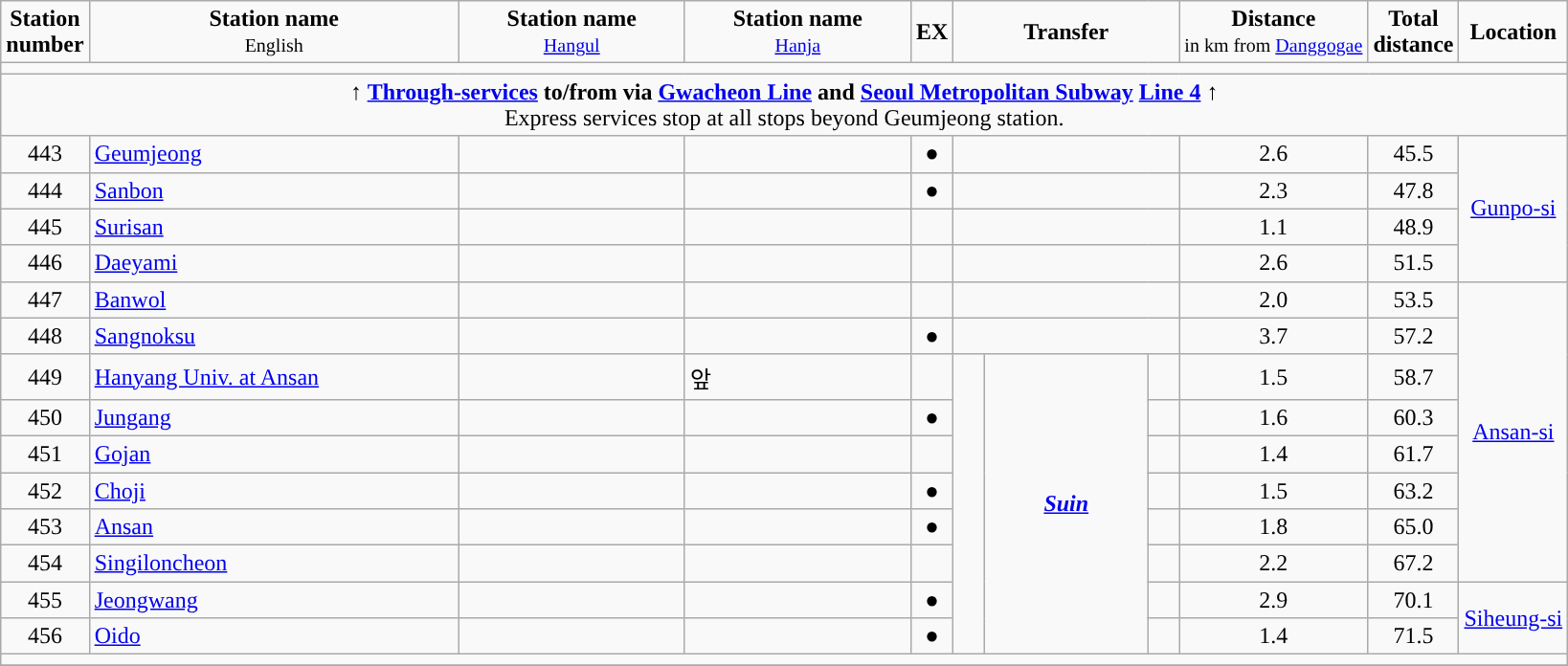<table class="wikitable" style="text-align:center;">
<tr>
<td><strong>Station<br>number</strong></td>
<td width="250pt"><strong>Station name</strong><br><small>English</small></td>
<td width="150pt"><strong>Station name</strong><br><small><a href='#'>Hangul</a></small></td>
<td width="150pt"><strong>Station name</strong><br><small><a href='#'>Hanja</a></small></td>
<td><span><strong>EX</strong></span></td>
<td colspan="3" width="150pt"><strong>Transfer</strong></td>
<td><strong>Distance</strong><br><small>in km from <a href='#'>Danggogae</a></small></td>
<td><strong>Total<br>distance</strong></td>
<td colspan="2"><strong>Location</strong></td>
</tr>
<tr style="background:#">
<td colspan="11"></td>
</tr>
<tr>
<td colspan="11"><strong>↑ <a href='#'>Through-services</a> to/from  via <a href='#'>Gwacheon Line</a> and <a href='#'>Seoul Metropolitan Subway</a> <a href='#'>Line 4</a> ↑</strong><br>Express services stop at all stops beyond Geumjeong station.</td>
</tr>
<tr>
<td>443</td>
<td align="left"><a href='#'>Geumjeong</a></td>
<td align="left"></td>
<td align="left"></td>
<td><span>●</span></td>
<td colspan="3"></td>
<td>2.6</td>
<td>45.5</td>
<td rowspan="4"><a href='#'>Gunpo-si</a></td>
</tr>
<tr>
<td>444</td>
<td align="left"><a href='#'>Sanbon</a></td>
<td align="left"></td>
<td align="left"></td>
<td><span>●</span></td>
<td colspan="3"></td>
<td>2.3</td>
<td>47.8</td>
</tr>
<tr>
<td>445</td>
<td align="left"><a href='#'>Surisan</a></td>
<td align="left"></td>
<td align="left"></td>
<td><span></span></td>
<td colspan="3"></td>
<td>1.1</td>
<td>48.9</td>
</tr>
<tr>
<td>446</td>
<td align="left"><a href='#'>Daeyami</a></td>
<td align="left"></td>
<td align="left"></td>
<td><span></span></td>
<td colspan="3"></td>
<td>2.6</td>
<td>51.5</td>
</tr>
<tr>
<td>447</td>
<td align="left"><a href='#'>Banwol</a></td>
<td align="left"></td>
<td align="left"></td>
<td><span></span></td>
<td colspan="3"></td>
<td>2.0</td>
<td>53.5</td>
<td rowspan="8"><a href='#'>Ansan-si</a></td>
</tr>
<tr>
<td>448</td>
<td align="left"><a href='#'>Sangnoksu</a></td>
<td align="left"></td>
<td align="left"></td>
<td><span>●</span></td>
<td colspan="3"></td>
<td>3.7</td>
<td>57.2</td>
</tr>
<tr>
<td>449</td>
<td align="left"><a href='#'>Hanyang Univ. at Ansan</a></td>
<td align="left"></td>
<td align="left">앞</td>
<td><span></span></td>
<td rowspan="8" style="color:white;background-color:#"></td>
<td rowspan="8"><strong><em><a href='#'>Suin</a><strong><br><em></td>
<td></em> <em></td>
<td>1.5</td>
<td>58.7</td>
</tr>
<tr>
<td>450</td>
<td align="left"><a href='#'>Jungang</a></td>
<td align="left"></td>
<td align="left"></td>
<td><span>●</span></td>
<td></td>
<td>1.6</td>
<td>60.3</td>
</tr>
<tr>
<td>451</td>
<td align="left"><a href='#'>Gojan</a></td>
<td align="left"></td>
<td align="left"></td>
<td><span></span></td>
<td></td>
<td>1.4</td>
<td>61.7</td>
</tr>
<tr>
<td>452</td>
<td align="left"><a href='#'>Choji</a></td>
<td align="left"></td>
<td align="left"></td>
<td><span>●</span></td>
<td></td>
<td>1.5</td>
<td>63.2</td>
</tr>
<tr>
<td>453</td>
<td align="left"><a href='#'>Ansan</a></td>
<td align="left"></td>
<td align="left"></td>
<td><span>●</span></td>
<td><span></span></td>
<td>1.8</td>
<td>65.0</td>
</tr>
<tr>
<td>454</td>
<td align="left"><a href='#'>Singiloncheon</a></td>
<td align="left"></td>
<td align="left"></td>
<td><span></span></td>
<td></td>
<td>2.2</td>
<td>67.2</td>
</tr>
<tr>
<td>455</td>
<td align="left"><a href='#'>Jeongwang</a></td>
<td align="left"></td>
<td align="left"></td>
<td><span>●</span></td>
<td></td>
<td>2.9</td>
<td>70.1</td>
<td rowspan="2"><a href='#'>Siheung-si</a></td>
</tr>
<tr>
<td>456</td>
<td align="left"><a href='#'>Oido</a></td>
<td align="left"></td>
<td align="left"></td>
<td><span>●</span></td>
<td></td>
<td>1.4</td>
<td>71.5</td>
</tr>
<tr style="background:#">
<td colspan="11"></td>
</tr>
<tr>
</tr>
</table>
